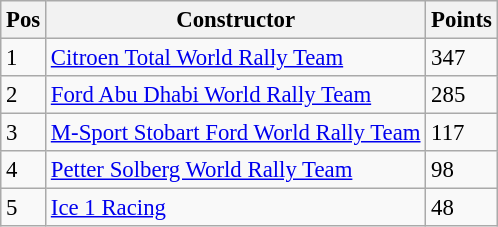<table class="wikitable" style="font-size: 95%;">
<tr>
<th>Pos</th>
<th>Constructor</th>
<th>Points</th>
</tr>
<tr>
<td>1</td>
<td> <a href='#'>Citroen Total World Rally Team</a></td>
<td>347</td>
</tr>
<tr>
<td>2</td>
<td> <a href='#'>Ford Abu Dhabi World Rally Team</a></td>
<td>285</td>
</tr>
<tr>
<td>3</td>
<td> <a href='#'>M-Sport Stobart Ford World Rally Team</a></td>
<td>117</td>
</tr>
<tr>
<td>4</td>
<td> <a href='#'>Petter Solberg World Rally Team</a></td>
<td>98</td>
</tr>
<tr>
<td>5</td>
<td> <a href='#'>Ice 1 Racing</a></td>
<td>48</td>
</tr>
</table>
